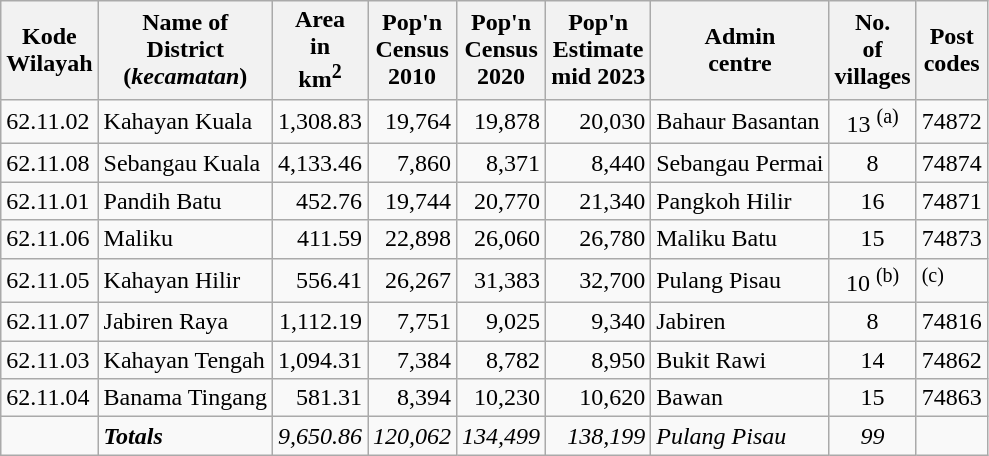<table class="sortable wikitable">
<tr>
<th>Kode <br>Wilayah</th>
<th>Name of<br>District<br>(<em>kecamatan</em>)</th>
<th>Area <br> in<br>km<sup>2</sup></th>
<th>Pop'n<br>Census<br>2010</th>
<th>Pop'n<br>Census<br>2020</th>
<th>Pop'n<br>Estimate<br>mid 2023</th>
<th>Admin<br>centre</th>
<th>No.<br>of<br>villages</th>
<th>Post<br>codes</th>
</tr>
<tr>
<td>62.11.02</td>
<td>Kahayan Kuala</td>
<td align="right">1,308.83</td>
<td align="right">19,764</td>
<td align="right">19,878</td>
<td align="right">20,030</td>
<td>Bahaur Basantan</td>
<td align="center">13 <sup>(a)</sup></td>
<td>74872</td>
</tr>
<tr>
<td>62.11.08</td>
<td>Sebangau Kuala</td>
<td align="right">4,133.46</td>
<td align="right">7,860</td>
<td align="right">8,371</td>
<td align="right">8,440</td>
<td>Sebangau Permai</td>
<td align="center">8</td>
<td>74874</td>
</tr>
<tr>
<td>62.11.01</td>
<td>Pandih Batu</td>
<td align="right">452.76</td>
<td align="right">19,744</td>
<td align="right">20,770</td>
<td align="right">21,340</td>
<td>Pangkoh Hilir</td>
<td align="center">16</td>
<td>74871</td>
</tr>
<tr>
<td>62.11.06</td>
<td>Maliku</td>
<td align="right">411.59</td>
<td align="right">22,898</td>
<td align="right">26,060</td>
<td align="right">26,780</td>
<td>Maliku Batu</td>
<td align="center">15</td>
<td>74873</td>
</tr>
<tr>
<td>62.11.05</td>
<td>Kahayan Hilir</td>
<td align="right">556.41</td>
<td align="right">26,267</td>
<td align="right">31,383</td>
<td align="right">32,700</td>
<td>Pulang Pisau</td>
<td align="center">10 <sup>(b)</sup></td>
<td><sup>(c)</sup></td>
</tr>
<tr>
<td>62.11.07</td>
<td>Jabiren Raya</td>
<td align="right">1,112.19</td>
<td align="right">7,751</td>
<td align="right">9,025</td>
<td align="right">9,340</td>
<td>Jabiren</td>
<td align="center">8</td>
<td>74816</td>
</tr>
<tr>
<td>62.11.03</td>
<td>Kahayan Tengah</td>
<td align="right">1,094.31</td>
<td align="right">7,384</td>
<td align="right">8,782</td>
<td align="right">8,950</td>
<td>Bukit Rawi</td>
<td align="center">14</td>
<td>74862</td>
</tr>
<tr>
<td>62.11.04</td>
<td>Banama Tingang</td>
<td align="right">581.31</td>
<td align="right">8,394</td>
<td align="right">10,230</td>
<td align="right">10,620</td>
<td>Bawan</td>
<td align="center">15</td>
<td>74863</td>
</tr>
<tr>
<td></td>
<td><strong><em>Totals</em></strong></td>
<td align="right"><em>9,650.86</em></td>
<td align="right"><em>120,062</em></td>
<td align="right"><em>134,499</em></td>
<td align="right"><em>138,199</em></td>
<td><em>Pulang Pisau</em></td>
<td align="center"><em>99</em></td>
<td></td>
</tr>
</table>
